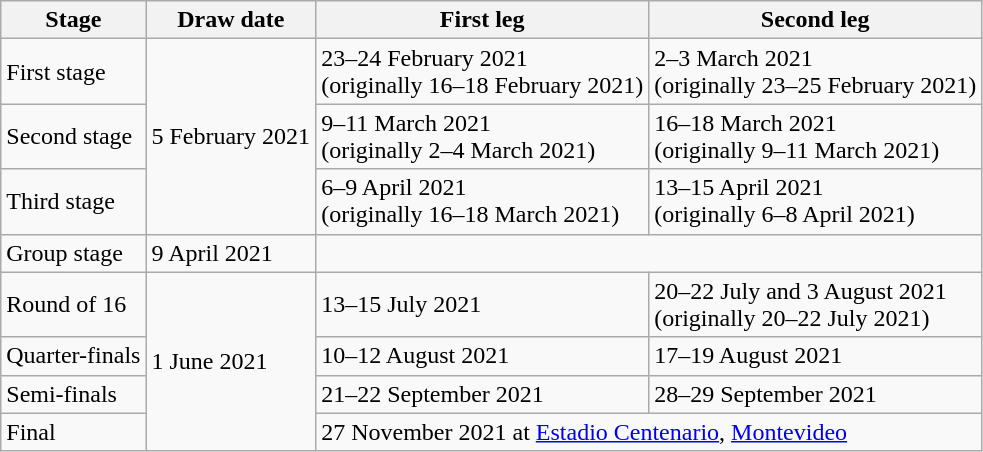<table class="wikitable">
<tr>
<th>Stage</th>
<th>Draw date</th>
<th>First leg</th>
<th>Second leg</th>
</tr>
<tr>
<td>First stage</td>
<td rowspan=3>5 February 2021</td>
<td>23–24 February 2021<br>(originally 16–18 February 2021)</td>
<td>2–3 March 2021<br>(originally 23–25 February 2021)</td>
</tr>
<tr>
<td>Second stage</td>
<td>9–11 March 2021<br>(originally 2–4 March 2021)</td>
<td>16–18 March 2021<br>(originally 9–11 March 2021)</td>
</tr>
<tr>
<td>Third stage</td>
<td>6–9 April 2021<br>(originally 16–18 March 2021)</td>
<td>13–15 April 2021<br>(originally 6–8 April 2021)</td>
</tr>
<tr>
<td>Group stage</td>
<td>9 April 2021</td>
<td colspan=2></td>
</tr>
<tr>
<td>Round of 16</td>
<td rowspan=4>1 June 2021</td>
<td>13–15 July 2021</td>
<td>20–22 July and 3 August 2021<br>(originally 20–22 July 2021)</td>
</tr>
<tr>
<td>Quarter-finals</td>
<td>10–12 August 2021</td>
<td>17–19 August 2021</td>
</tr>
<tr>
<td>Semi-finals</td>
<td>21–22 September 2021</td>
<td>28–29 September 2021</td>
</tr>
<tr>
<td>Final</td>
<td colspan=2>27 November 2021 at <a href='#'>Estadio Centenario</a>, <a href='#'>Montevideo</a></td>
</tr>
</table>
